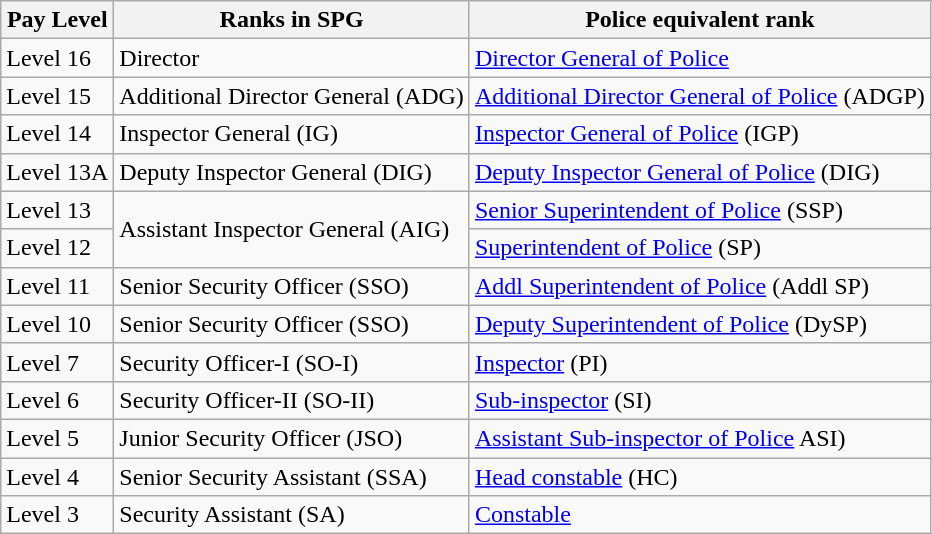<table class="wikitable">
<tr>
<th>Pay Level</th>
<th>Ranks in SPG</th>
<th>Police equivalent rank</th>
</tr>
<tr>
<td>Level 16</td>
<td>Director</td>
<td><a href='#'>Director General of Police</a></td>
</tr>
<tr>
<td>Level 15</td>
<td>Additional Director General (ADG)</td>
<td><a href='#'>Additional Director General of Police</a> (ADGP)</td>
</tr>
<tr>
<td>Level 14</td>
<td>Inspector General (IG)</td>
<td><a href='#'>Inspector General of Police</a> (IGP)</td>
</tr>
<tr>
<td>Level 13A</td>
<td>Deputy Inspector General (DIG)</td>
<td><a href='#'>Deputy Inspector General of Police</a> (DIG)</td>
</tr>
<tr>
<td>Level 13</td>
<td rowspan=2>Assistant Inspector General (AIG)</td>
<td><a href='#'>Senior Superintendent of Police</a> (SSP)</td>
</tr>
<tr>
<td>Level 12</td>
<td><a href='#'>Superintendent of Police</a> (SP)</td>
</tr>
<tr>
<td>Level 11</td>
<td>Senior Security Officer (SSO)</td>
<td><a href='#'>Addl Superintendent of Police</a> (Addl SP)</td>
</tr>
<tr>
<td>Level 10</td>
<td>Senior Security Officer (SSO)</td>
<td><a href='#'>Deputy Superintendent of Police</a> (DySP)</td>
</tr>
<tr>
<td>Level 7</td>
<td>Security Officer-I (SO-I)</td>
<td><a href='#'>Inspector</a> (PI)</td>
</tr>
<tr>
<td>Level 6</td>
<td>Security Officer-II (SO-II)</td>
<td><a href='#'>Sub-inspector</a> (SI)</td>
</tr>
<tr>
<td>Level 5</td>
<td>Junior Security Officer (JSO)</td>
<td><a href='#'>Assistant Sub-inspector of Police</a> ASI)</td>
</tr>
<tr>
<td>Level 4</td>
<td>Senior Security Assistant (SSA)</td>
<td><a href='#'>Head constable</a> (HC)</td>
</tr>
<tr>
<td>Level 3</td>
<td>Security Assistant (SA)</td>
<td><a href='#'>Constable</a></td>
</tr>
</table>
